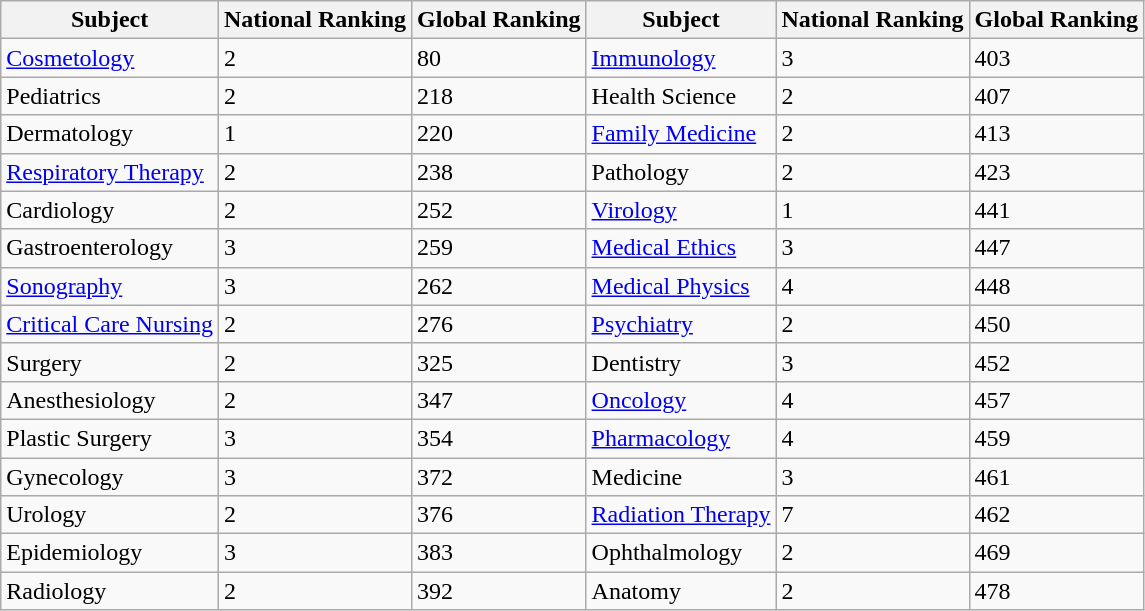<table class="wikitable sortable">
<tr>
<th>Subject</th>
<th>National Ranking</th>
<th>Global Ranking</th>
<th>Subject</th>
<th>National Ranking</th>
<th>Global Ranking</th>
</tr>
<tr>
<td><a href='#'>Cosmetology</a></td>
<td>2</td>
<td>80</td>
<td><a href='#'>Immunology</a></td>
<td>3</td>
<td>403</td>
</tr>
<tr>
<td>Pediatrics</td>
<td>2</td>
<td>218</td>
<td>Health Science</td>
<td>2</td>
<td>407</td>
</tr>
<tr>
<td>Dermatology</td>
<td>1</td>
<td>220</td>
<td><a href='#'>Family Medicine</a></td>
<td>2</td>
<td>413</td>
</tr>
<tr>
<td><a href='#'>Respiratory Therapy</a></td>
<td>2</td>
<td>238</td>
<td>Pathology</td>
<td>2</td>
<td>423</td>
</tr>
<tr>
<td>Cardiology</td>
<td>2</td>
<td>252</td>
<td><a href='#'>Virology</a></td>
<td>1</td>
<td>441</td>
</tr>
<tr>
<td>Gastroenterology</td>
<td>3</td>
<td>259</td>
<td><a href='#'>Medical Ethics</a></td>
<td>3</td>
<td>447</td>
</tr>
<tr>
<td><a href='#'>Sonography</a></td>
<td>3</td>
<td>262</td>
<td><a href='#'>Medical Physics</a></td>
<td>4</td>
<td>448</td>
</tr>
<tr>
<td><a href='#'>Critical Care Nursing</a></td>
<td>2</td>
<td>276</td>
<td><a href='#'>Psychiatry</a></td>
<td>2</td>
<td>450</td>
</tr>
<tr>
<td>Surgery</td>
<td>2</td>
<td>325</td>
<td>Dentistry</td>
<td>3</td>
<td>452</td>
</tr>
<tr>
<td>Anesthesiology</td>
<td>2</td>
<td>347</td>
<td><a href='#'>Oncology</a></td>
<td>4</td>
<td>457</td>
</tr>
<tr>
<td>Plastic Surgery</td>
<td>3</td>
<td>354</td>
<td><a href='#'>Pharmacology</a></td>
<td>4</td>
<td>459</td>
</tr>
<tr>
<td>Gynecology</td>
<td>3</td>
<td>372</td>
<td>Medicine</td>
<td>3</td>
<td>461</td>
</tr>
<tr>
<td>Urology</td>
<td>2</td>
<td>376</td>
<td><a href='#'>Radiation Therapy</a></td>
<td>7</td>
<td>462</td>
</tr>
<tr>
<td>Epidemiology</td>
<td>3</td>
<td>383</td>
<td>Ophthalmology</td>
<td>2</td>
<td>469</td>
</tr>
<tr>
<td>Radiology</td>
<td>2</td>
<td>392</td>
<td>Anatomy</td>
<td>2</td>
<td>478</td>
</tr>
</table>
